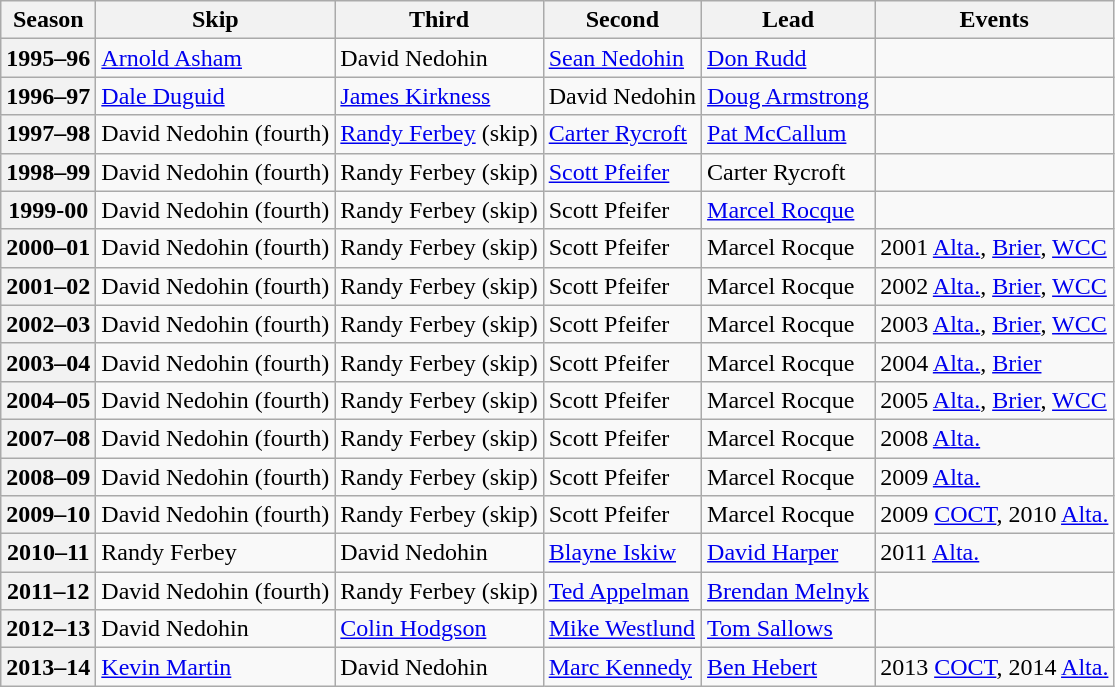<table class="wikitable">
<tr>
<th scope="col">Season</th>
<th scope="col">Skip</th>
<th scope="col">Third</th>
<th scope="col">Second</th>
<th scope="col">Lead</th>
<th scope="col">Events</th>
</tr>
<tr>
<th scope="row">1995–96</th>
<td><a href='#'>Arnold Asham</a></td>
<td>David Nedohin</td>
<td><a href='#'>Sean Nedohin</a></td>
<td><a href='#'>Don Rudd</a></td>
<td></td>
</tr>
<tr>
<th scope="row">1996–97</th>
<td><a href='#'>Dale Duguid</a></td>
<td><a href='#'>James Kirkness</a></td>
<td>David Nedohin</td>
<td><a href='#'>Doug Armstrong</a></td>
<td></td>
</tr>
<tr>
<th scope="row">1997–98</th>
<td>David Nedohin (fourth)</td>
<td><a href='#'>Randy Ferbey</a> (skip)</td>
<td><a href='#'>Carter Rycroft</a></td>
<td><a href='#'>Pat McCallum</a></td>
<td></td>
</tr>
<tr>
<th scope="row">1998–99</th>
<td>David Nedohin (fourth)</td>
<td>Randy Ferbey (skip)</td>
<td><a href='#'>Scott Pfeifer</a></td>
<td>Carter Rycroft</td>
<td></td>
</tr>
<tr>
<th scope="row">1999-00</th>
<td>David Nedohin (fourth)</td>
<td>Randy Ferbey (skip)</td>
<td>Scott Pfeifer</td>
<td><a href='#'>Marcel Rocque</a></td>
<td></td>
</tr>
<tr>
<th scope="row">2000–01</th>
<td>David Nedohin (fourth)</td>
<td>Randy Ferbey (skip)</td>
<td>Scott Pfeifer</td>
<td>Marcel Rocque</td>
<td>2001 <a href='#'>Alta.</a>, <a href='#'>Brier</a>, <a href='#'>WCC</a></td>
</tr>
<tr>
<th scope="row">2001–02</th>
<td>David Nedohin (fourth)</td>
<td>Randy Ferbey (skip)</td>
<td>Scott Pfeifer</td>
<td>Marcel Rocque</td>
<td>2002 <a href='#'>Alta.</a>, <a href='#'>Brier</a>, <a href='#'>WCC</a></td>
</tr>
<tr>
<th scope="row">2002–03</th>
<td>David Nedohin (fourth)</td>
<td>Randy Ferbey (skip)</td>
<td>Scott Pfeifer</td>
<td>Marcel Rocque</td>
<td>2003 <a href='#'>Alta.</a>, <a href='#'>Brier</a>, <a href='#'>WCC</a></td>
</tr>
<tr>
<th scope="row">2003–04</th>
<td>David Nedohin (fourth)</td>
<td>Randy Ferbey (skip)</td>
<td>Scott Pfeifer</td>
<td>Marcel Rocque</td>
<td>2004 <a href='#'>Alta.</a>, <a href='#'>Brier</a></td>
</tr>
<tr>
<th scope="row">2004–05</th>
<td>David Nedohin (fourth)</td>
<td>Randy Ferbey (skip)</td>
<td>Scott Pfeifer</td>
<td>Marcel Rocque</td>
<td>2005 <a href='#'>Alta.</a>, <a href='#'>Brier</a>, <a href='#'>WCC</a></td>
</tr>
<tr>
<th scope="row">2007–08</th>
<td>David Nedohin (fourth)</td>
<td>Randy Ferbey (skip)</td>
<td>Scott Pfeifer</td>
<td>Marcel Rocque</td>
<td>2008 <a href='#'>Alta.</a></td>
</tr>
<tr>
<th scope="row">2008–09</th>
<td>David Nedohin (fourth)</td>
<td>Randy Ferbey (skip)</td>
<td>Scott Pfeifer</td>
<td>Marcel Rocque</td>
<td>2009 <a href='#'>Alta.</a></td>
</tr>
<tr>
<th scope="row">2009–10</th>
<td>David Nedohin (fourth)</td>
<td>Randy Ferbey (skip)</td>
<td>Scott Pfeifer</td>
<td>Marcel Rocque</td>
<td>2009 <a href='#'>COCT</a>, 2010 <a href='#'>Alta.</a></td>
</tr>
<tr>
<th scope="row">2010–11</th>
<td>Randy Ferbey</td>
<td>David Nedohin</td>
<td><a href='#'>Blayne Iskiw</a></td>
<td><a href='#'>David Harper</a></td>
<td>2011 <a href='#'>Alta.</a></td>
</tr>
<tr>
<th scope="row">2011–12</th>
<td>David Nedohin (fourth)</td>
<td>Randy Ferbey (skip)</td>
<td><a href='#'>Ted Appelman</a></td>
<td><a href='#'>Brendan Melnyk</a></td>
<td></td>
</tr>
<tr>
<th scope="row">2012–13</th>
<td>David Nedohin</td>
<td><a href='#'>Colin Hodgson</a></td>
<td><a href='#'>Mike Westlund</a></td>
<td><a href='#'>Tom Sallows</a></td>
<td></td>
</tr>
<tr>
<th scope="row">2013–14</th>
<td><a href='#'>Kevin Martin</a></td>
<td>David Nedohin</td>
<td><a href='#'>Marc Kennedy</a></td>
<td><a href='#'>Ben Hebert</a></td>
<td>2013 <a href='#'>COCT</a>, 2014 <a href='#'>Alta.</a></td>
</tr>
</table>
